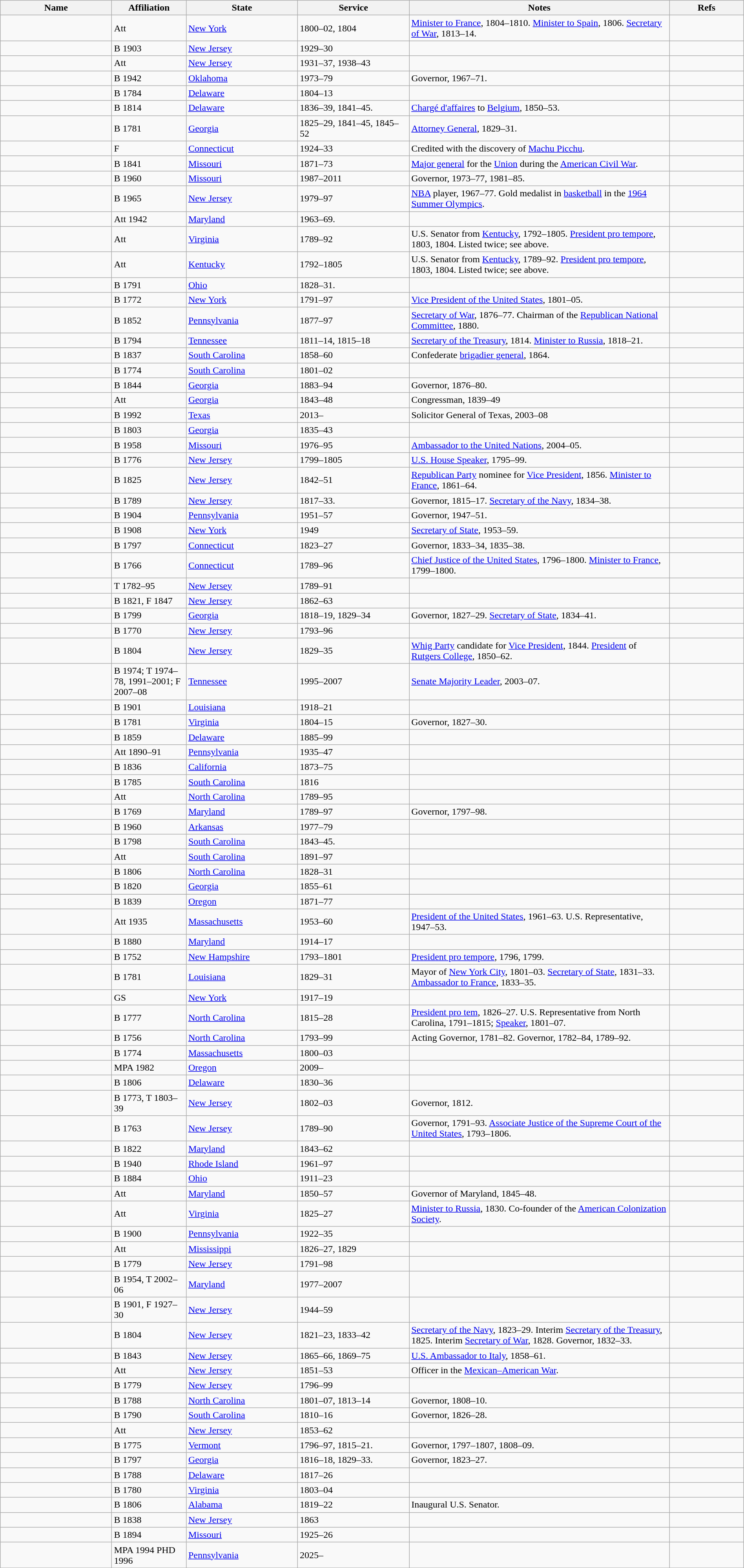<table class="wikitable sortable" style="width:100%">
<tr>
<th width="15%">Name</th>
<th width="10%">Affiliation</th>
<th width="15%">State</th>
<th width="15%">Service</th>
<th width="*" class="unsortable">Notes</th>
<th width="10%" class="unsortable">Refs</th>
</tr>
<tr>
<td></td>
<td>Att</td>
<td><a href='#'>New York</a></td>
<td>1800–02, 1804</td>
<td><a href='#'>Minister to France</a>, 1804–1810. <a href='#'>Minister to Spain</a>, 1806. <a href='#'>Secretary of War</a>, 1813–14.</td>
<td></td>
</tr>
<tr>
<td></td>
<td>B 1903</td>
<td><a href='#'>New Jersey</a></td>
<td>1929–30</td>
<td></td>
<td></td>
</tr>
<tr>
<td></td>
<td>Att</td>
<td><a href='#'>New Jersey</a></td>
<td>1931–37, 1938–43</td>
<td></td>
<td></td>
</tr>
<tr>
<td></td>
<td>B 1942</td>
<td><a href='#'>Oklahoma</a></td>
<td>1973–79</td>
<td>Governor, 1967–71.</td>
<td></td>
</tr>
<tr>
<td></td>
<td>B 1784</td>
<td><a href='#'>Delaware</a></td>
<td>1804–13</td>
<td></td>
<td></td>
</tr>
<tr>
<td></td>
<td>B 1814</td>
<td><a href='#'>Delaware</a></td>
<td>1836–39, 1841–45.</td>
<td><a href='#'>Chargé d'affaires</a> to <a href='#'>Belgium</a>, 1850–53.</td>
<td></td>
</tr>
<tr>
<td></td>
<td>B 1781</td>
<td><a href='#'>Georgia</a></td>
<td>1825–29, 1841–45, 1845–52</td>
<td><a href='#'>Attorney General</a>, 1829–31.</td>
<td></td>
</tr>
<tr>
<td></td>
<td>F</td>
<td><a href='#'>Connecticut</a></td>
<td>1924–33</td>
<td>Credited with the discovery of <a href='#'>Machu Picchu</a>.</td>
<td></td>
</tr>
<tr>
<td></td>
<td>B 1841</td>
<td><a href='#'>Missouri</a></td>
<td>1871–73</td>
<td><a href='#'>Major general</a> for the <a href='#'>Union</a> during the <a href='#'>American Civil War</a>.</td>
<td></td>
</tr>
<tr>
<td></td>
<td>B 1960</td>
<td><a href='#'>Missouri</a></td>
<td>1987–2011</td>
<td>Governor, 1973–77, 1981–85.</td>
<td></td>
</tr>
<tr>
<td></td>
<td>B 1965</td>
<td><a href='#'>New Jersey</a></td>
<td>1979–97</td>
<td><a href='#'>NBA</a> player, 1967–77. Gold medalist in <a href='#'>basketball</a> in the <a href='#'>1964 Summer Olympics</a>.</td>
<td></td>
</tr>
<tr>
<td></td>
<td>Att 1942</td>
<td><a href='#'>Maryland</a></td>
<td>1963–69.</td>
<td></td>
<td></td>
</tr>
<tr>
<td></td>
<td>Att</td>
<td><a href='#'>Virginia</a></td>
<td>1789–92</td>
<td>U.S. Senator from <a href='#'>Kentucky</a>, 1792–1805. <a href='#'>President pro tempore</a>, 1803, 1804. Listed twice; see above.</td>
<td></td>
</tr>
<tr>
<td></td>
<td>Att</td>
<td><a href='#'>Kentucky</a></td>
<td>1792–1805</td>
<td>U.S. Senator from <a href='#'>Kentucky</a>, 1789–92. <a href='#'>President pro tempore</a>, 1803, 1804. Listed twice; see above.</td>
<td></td>
</tr>
<tr>
<td></td>
<td>B 1791</td>
<td><a href='#'>Ohio</a></td>
<td>1828–31.</td>
<td></td>
<td></td>
</tr>
<tr>
<td></td>
<td>B 1772</td>
<td><a href='#'>New York</a></td>
<td>1791–97</td>
<td><a href='#'>Vice President of the United States</a>, 1801–05.</td>
<td></td>
</tr>
<tr>
<td></td>
<td>B 1852</td>
<td><a href='#'>Pennsylvania</a></td>
<td>1877–97</td>
<td><a href='#'>Secretary of War</a>, 1876–77. Chairman of the <a href='#'>Republican National Committee</a>, 1880.</td>
<td></td>
</tr>
<tr>
<td></td>
<td>B 1794</td>
<td><a href='#'>Tennessee</a></td>
<td>1811–14, 1815–18</td>
<td><a href='#'>Secretary of the Treasury</a>, 1814. <a href='#'>Minister to Russia</a>, 1818–21.</td>
<td></td>
</tr>
<tr>
<td></td>
<td>B 1837</td>
<td><a href='#'>South Carolina</a></td>
<td>1858–60</td>
<td>Confederate <a href='#'>brigadier general</a>, 1864.</td>
<td></td>
</tr>
<tr>
<td></td>
<td>B 1774</td>
<td><a href='#'>South Carolina</a></td>
<td>1801–02</td>
<td></td>
<td></td>
</tr>
<tr>
<td></td>
<td>B 1844</td>
<td><a href='#'>Georgia</a></td>
<td>1883–94</td>
<td>Governor, 1876–80.</td>
<td></td>
</tr>
<tr>
<td></td>
<td>Att</td>
<td><a href='#'>Georgia</a></td>
<td>1843–48</td>
<td>Congressman, 1839–49</td>
<td></td>
</tr>
<tr>
<td></td>
<td>B 1992</td>
<td><a href='#'>Texas</a></td>
<td>2013–</td>
<td>Solicitor General of Texas, 2003–08</td>
<td></td>
</tr>
<tr>
<td></td>
<td>B 1803</td>
<td><a href='#'>Georgia</a></td>
<td>1835–43</td>
<td></td>
<td></td>
</tr>
<tr>
<td></td>
<td>B 1958</td>
<td><a href='#'>Missouri</a></td>
<td>1976–95</td>
<td><a href='#'>Ambassador to the United Nations</a>, 2004–05.</td>
<td></td>
</tr>
<tr>
<td></td>
<td>B 1776</td>
<td><a href='#'>New Jersey</a></td>
<td>1799–1805</td>
<td><a href='#'>U.S. House Speaker</a>, 1795–99.</td>
<td></td>
</tr>
<tr>
<td></td>
<td>B 1825</td>
<td><a href='#'>New Jersey</a></td>
<td>1842–51</td>
<td><a href='#'>Republican Party</a> nominee for <a href='#'>Vice President</a>, 1856. <a href='#'>Minister to France</a>, 1861–64.</td>
<td></td>
</tr>
<tr>
<td></td>
<td>B 1789</td>
<td><a href='#'>New Jersey</a></td>
<td>1817–33.</td>
<td>Governor, 1815–17. <a href='#'>Secretary of the Navy</a>, 1834–38.</td>
<td></td>
</tr>
<tr>
<td></td>
<td>B 1904</td>
<td><a href='#'>Pennsylvania</a></td>
<td>1951–57</td>
<td>Governor, 1947–51.</td>
<td></td>
</tr>
<tr>
<td></td>
<td>B 1908</td>
<td><a href='#'>New York</a></td>
<td>1949</td>
<td><a href='#'>Secretary of State</a>, 1953–59.</td>
<td></td>
</tr>
<tr>
<td></td>
<td>B 1797</td>
<td><a href='#'>Connecticut</a></td>
<td>1823–27</td>
<td>Governor, 1833–34, 1835–38.</td>
<td></td>
</tr>
<tr>
<td></td>
<td>B 1766</td>
<td><a href='#'>Connecticut</a></td>
<td>1789–96</td>
<td><a href='#'>Chief Justice of the United States</a>, 1796–1800. <a href='#'>Minister to France</a>, 1799–1800.</td>
<td></td>
</tr>
<tr>
<td></td>
<td>T 1782–95</td>
<td><a href='#'>New Jersey</a></td>
<td>1789–91</td>
<td></td>
<td></td>
</tr>
<tr>
<td></td>
<td>B 1821, F 1847</td>
<td><a href='#'>New Jersey</a></td>
<td>1862–63</td>
<td></td>
<td></td>
</tr>
<tr>
<td></td>
<td>B 1799</td>
<td><a href='#'>Georgia</a></td>
<td>1818–19, 1829–34</td>
<td>Governor, 1827–29. <a href='#'>Secretary of State</a>, 1834–41.</td>
<td></td>
</tr>
<tr>
<td></td>
<td>B 1770</td>
<td><a href='#'>New Jersey</a></td>
<td>1793–96</td>
<td></td>
<td></td>
</tr>
<tr>
<td></td>
<td>B 1804</td>
<td><a href='#'>New Jersey</a></td>
<td>1829–35</td>
<td><a href='#'>Whig Party</a> candidate for <a href='#'>Vice President</a>, 1844. <a href='#'>President</a> of <a href='#'>Rutgers College</a>, 1850–62.</td>
<td></td>
</tr>
<tr>
<td></td>
<td>B 1974; T 1974–78, 1991–2001; F 2007–08</td>
<td><a href='#'>Tennessee</a></td>
<td>1995–2007</td>
<td><a href='#'>Senate Majority Leader</a>, 2003–07.</td>
<td></td>
</tr>
<tr>
<td></td>
<td>B 1901</td>
<td><a href='#'>Louisiana</a></td>
<td>1918–21</td>
<td></td>
<td></td>
</tr>
<tr>
<td></td>
<td>B 1781</td>
<td><a href='#'>Virginia</a></td>
<td>1804–15</td>
<td>Governor, 1827–30.</td>
<td></td>
</tr>
<tr>
<td></td>
<td>B 1859</td>
<td><a href='#'>Delaware</a></td>
<td>1885–99</td>
<td></td>
<td></td>
</tr>
<tr>
<td></td>
<td>Att 1890–91</td>
<td><a href='#'>Pennsylvania</a></td>
<td>1935–47</td>
<td></td>
<td></td>
</tr>
<tr>
<td></td>
<td>B 1836</td>
<td><a href='#'>California</a></td>
<td>1873–75</td>
<td></td>
<td></td>
</tr>
<tr>
<td></td>
<td>B 1785</td>
<td><a href='#'>South Carolina</a></td>
<td>1816</td>
<td></td>
<td></td>
</tr>
<tr>
<td></td>
<td>Att</td>
<td><a href='#'>North Carolina</a></td>
<td>1789–95</td>
<td></td>
<td></td>
</tr>
<tr>
<td></td>
<td>B 1769</td>
<td><a href='#'>Maryland</a></td>
<td>1789–97</td>
<td>Governor, 1797–98.</td>
<td></td>
</tr>
<tr>
<td></td>
<td>B 1960</td>
<td><a href='#'>Arkansas</a></td>
<td>1977–79</td>
<td></td>
<td></td>
</tr>
<tr>
<td></td>
<td>B 1798</td>
<td><a href='#'>South Carolina</a></td>
<td>1843–45.</td>
<td></td>
<td></td>
</tr>
<tr>
<td></td>
<td>Att</td>
<td><a href='#'>South Carolina</a></td>
<td>1891–97</td>
<td></td>
<td></td>
</tr>
<tr>
<td></td>
<td>B 1806</td>
<td><a href='#'>North Carolina</a></td>
<td>1828–31</td>
<td></td>
<td></td>
</tr>
<tr>
<td></td>
<td>B 1820</td>
<td><a href='#'>Georgia</a></td>
<td>1855–61</td>
<td></td>
<td></td>
</tr>
<tr>
</tr>
<tr>
<td></td>
<td>B 1839</td>
<td><a href='#'>Oregon</a></td>
<td>1871–77</td>
<td></td>
<td></td>
</tr>
<tr>
<td></td>
<td>Att 1935</td>
<td><a href='#'>Massachusetts</a></td>
<td>1953–60</td>
<td><a href='#'>President of the United States</a>, 1961–63. U.S. Representative, 1947–53.</td>
<td></td>
</tr>
<tr>
<td></td>
<td>B 1880</td>
<td><a href='#'>Maryland</a></td>
<td>1914–17</td>
<td></td>
<td></td>
</tr>
<tr>
<td></td>
<td>B 1752</td>
<td><a href='#'>New Hampshire</a></td>
<td>1793–1801</td>
<td><a href='#'>President pro tempore</a>, 1796, 1799.</td>
<td></td>
</tr>
<tr>
<td></td>
<td>B 1781</td>
<td><a href='#'>Louisiana</a></td>
<td>1829–31</td>
<td>Mayor of <a href='#'>New York City</a>, 1801–03. <a href='#'>Secretary of State</a>, 1831–33. <a href='#'>Ambassador to France</a>, 1833–35.</td>
<td></td>
</tr>
<tr>
<td></td>
<td>GS</td>
<td><a href='#'>New York</a></td>
<td>1917–19</td>
<td></td>
<td></td>
</tr>
<tr>
<td></td>
<td>B 1777</td>
<td><a href='#'>North Carolina</a></td>
<td>1815–28</td>
<td><a href='#'>President pro tem</a>, 1826–27. U.S. Representative from North Carolina, 1791–1815; <a href='#'>Speaker</a>, 1801–07.</td>
<td></td>
</tr>
<tr>
<td></td>
<td>B 1756</td>
<td><a href='#'>North Carolina</a></td>
<td>1793–99</td>
<td>Acting Governor, 1781–82. Governor, 1782–84, 1789–92.</td>
<td></td>
</tr>
<tr>
<td></td>
<td>B 1774</td>
<td><a href='#'>Massachusetts</a></td>
<td>1800–03</td>
<td></td>
<td></td>
</tr>
<tr>
<td></td>
<td>MPA 1982</td>
<td><a href='#'>Oregon</a></td>
<td>2009–</td>
<td></td>
<td></td>
</tr>
<tr>
<td></td>
<td>B 1806</td>
<td><a href='#'>Delaware</a></td>
<td>1830–36</td>
<td></td>
<td></td>
</tr>
<tr>
<td></td>
<td>B 1773, T 1803–39</td>
<td><a href='#'>New Jersey</a></td>
<td>1802–03</td>
<td>Governor, 1812.</td>
<td></td>
</tr>
<tr>
<td></td>
<td>B 1763</td>
<td><a href='#'>New Jersey</a></td>
<td>1789–90</td>
<td>Governor, 1791–93. <a href='#'>Associate Justice of the Supreme Court of the United States</a>, 1793–1806.</td>
<td></td>
</tr>
<tr>
<td></td>
<td>B 1822</td>
<td><a href='#'>Maryland</a></td>
<td>1843–62</td>
<td></td>
<td></td>
</tr>
<tr>
<td></td>
<td>B 1940</td>
<td><a href='#'>Rhode Island</a></td>
<td>1961–97</td>
<td></td>
<td></td>
</tr>
<tr>
<td></td>
<td>B 1884</td>
<td><a href='#'>Ohio</a></td>
<td>1911–23</td>
<td></td>
<td></td>
</tr>
<tr>
<td></td>
<td>Att</td>
<td><a href='#'>Maryland</a></td>
<td>1850–57</td>
<td>Governor of Maryland, 1845–48.</td>
<td></td>
</tr>
<tr>
<td></td>
<td>Att</td>
<td><a href='#'>Virginia</a></td>
<td>1825–27</td>
<td><a href='#'>Minister to Russia</a>, 1830. Co-founder of the <a href='#'>American Colonization Society</a>.</td>
<td></td>
</tr>
<tr>
<td></td>
<td>B 1900</td>
<td><a href='#'>Pennsylvania</a></td>
<td>1922–35</td>
<td></td>
<td></td>
</tr>
<tr>
<td></td>
<td>Att</td>
<td><a href='#'>Mississippi</a></td>
<td>1826–27, 1829</td>
<td></td>
<td></td>
</tr>
<tr>
<td></td>
<td>B 1779</td>
<td><a href='#'>New Jersey</a></td>
<td>1791–98</td>
<td></td>
<td></td>
</tr>
<tr>
<td></td>
<td>B 1954, T 2002–06</td>
<td><a href='#'>Maryland</a></td>
<td>1977–2007</td>
<td></td>
<td></td>
</tr>
<tr>
<td></td>
<td>B 1901, F 1927–30</td>
<td><a href='#'>New Jersey</a></td>
<td>1944–59</td>
<td></td>
<td></td>
</tr>
<tr>
<td></td>
<td>B 1804</td>
<td><a href='#'>New Jersey</a></td>
<td>1821–23, 1833–42</td>
<td><a href='#'>Secretary of the Navy</a>, 1823–29. Interim <a href='#'>Secretary of the Treasury</a>, 1825. Interim <a href='#'>Secretary of War</a>, 1828. Governor, 1832–33.</td>
<td></td>
</tr>
<tr>
<td></td>
<td>B 1843</td>
<td><a href='#'>New Jersey</a></td>
<td>1865–66, 1869–75</td>
<td><a href='#'>U.S. Ambassador to Italy</a>, 1858–61.</td>
<td></td>
</tr>
<tr>
<td></td>
<td>Att</td>
<td><a href='#'>New Jersey</a></td>
<td>1851–53</td>
<td>Officer in the <a href='#'>Mexican–American War</a>.</td>
<td></td>
</tr>
<tr>
<td></td>
<td>B 1779</td>
<td><a href='#'>New Jersey</a></td>
<td>1796–99</td>
<td></td>
<td></td>
</tr>
<tr>
<td></td>
<td>B 1788</td>
<td><a href='#'>North Carolina</a></td>
<td>1801–07, 1813–14</td>
<td>Governor, 1808–10.</td>
<td></td>
</tr>
<tr>
<td></td>
<td>B 1790</td>
<td><a href='#'>South Carolina</a></td>
<td>1810–16</td>
<td>Governor, 1826–28.</td>
<td></td>
</tr>
<tr>
<td></td>
<td>Att</td>
<td><a href='#'>New Jersey</a></td>
<td>1853–62</td>
<td></td>
<td></td>
</tr>
<tr>
<td></td>
<td>B 1775</td>
<td><a href='#'>Vermont</a></td>
<td>1796–97, 1815–21.</td>
<td>Governor, 1797–1807, 1808–09.</td>
<td></td>
</tr>
<tr>
<td></td>
<td>B 1797</td>
<td><a href='#'>Georgia</a></td>
<td>1816–18, 1829–33.</td>
<td>Governor, 1823–27.</td>
<td></td>
</tr>
<tr>
<td></td>
<td>B 1788</td>
<td><a href='#'>Delaware</a></td>
<td>1817–26</td>
<td></td>
<td></td>
</tr>
<tr>
<td></td>
<td>B 1780</td>
<td><a href='#'>Virginia</a></td>
<td>1803–04</td>
<td></td>
<td></td>
</tr>
<tr>
<td></td>
<td>B 1806</td>
<td><a href='#'>Alabama</a></td>
<td>1819–22</td>
<td>Inaugural U.S. Senator.</td>
<td></td>
</tr>
<tr>
<td></td>
<td>B 1838</td>
<td><a href='#'>New Jersey</a></td>
<td>1863</td>
<td></td>
<td></td>
</tr>
<tr>
<td></td>
<td>B 1894</td>
<td><a href='#'>Missouri</a></td>
<td>1925–26</td>
<td></td>
<td></td>
</tr>
<tr>
<td></td>
<td>MPA 1994 PHD 1996</td>
<td><a href='#'>Pennsylvania</a></td>
<td>2025–</td>
<td></td>
<td></td>
</tr>
</table>
